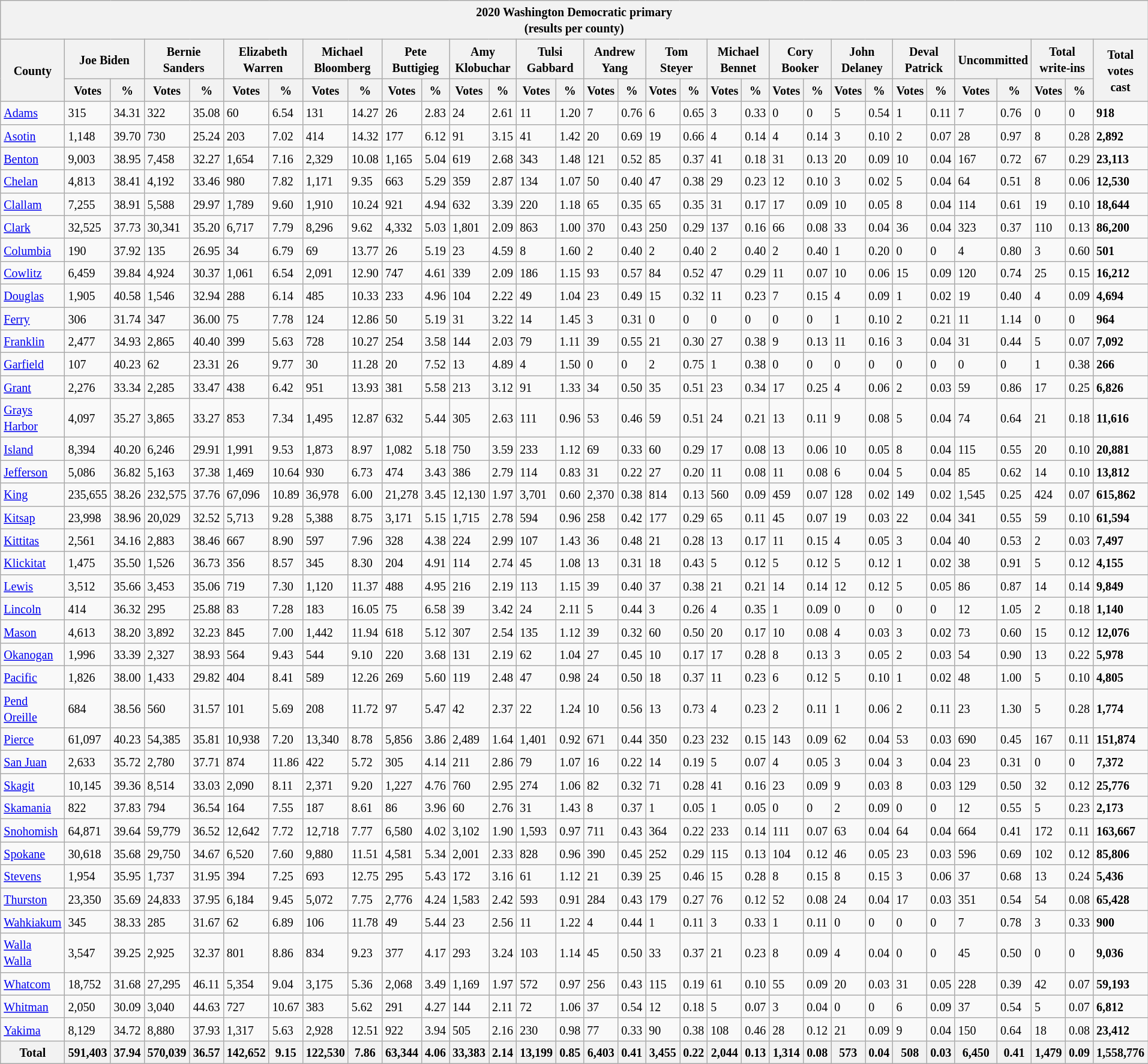<table class="wikitable sortable mw-collapsible mw-collapsed">
<tr>
<th colspan="32"><small>2020 Washington Democratic primary</small><br><small>(results per county)</small></th>
</tr>
<tr>
<th rowspan="2"><small>County</small></th>
<th colspan="2"><small>Joe Biden</small></th>
<th colspan="2"><small>Bernie Sanders</small></th>
<th colspan="2"><small>Elizabeth Warren</small></th>
<th colspan="2"><small>Michael Bloomberg</small></th>
<th colspan="2"><small>Pete Buttigieg</small></th>
<th colspan="2"><small>Amy Klobuchar</small></th>
<th colspan="2"><small>Tulsi Gabbard</small></th>
<th colspan="2"><small>Andrew Yang</small></th>
<th colspan="2"><small>Tom Steyer</small></th>
<th colspan="2"><small>Michael Bennet</small></th>
<th colspan="2"><small>Cory Booker</small></th>
<th colspan="2"><small>John Delaney</small></th>
<th colspan="2"><small>Deval Patrick</small></th>
<th colspan="2"><small>Uncommitted</small></th>
<th colspan="2"><small>Total write-ins</small></th>
<th rowspan="2"><small>Total votes cast</small></th>
</tr>
<tr>
<th><small>Votes</small></th>
<th><small>%</small></th>
<th><small>Votes</small></th>
<th><small>%</small></th>
<th><small>Votes</small></th>
<th><small>%</small></th>
<th><small>Votes</small></th>
<th><small>%</small></th>
<th><small>Votes</small></th>
<th><small>%</small></th>
<th><small>Votes</small></th>
<th><small>%</small></th>
<th><small>Votes</small></th>
<th><small>%</small></th>
<th><small>Votes</small></th>
<th><small>%</small></th>
<th><small>Votes</small></th>
<th><small>%</small></th>
<th><small>Votes</small></th>
<th><small>%</small></th>
<th><small>Votes</small></th>
<th><small>%</small></th>
<th><small>Votes</small></th>
<th><small>%</small></th>
<th><small>Votes</small></th>
<th><small>%</small></th>
<th><small>Votes</small></th>
<th><small>%</small></th>
<th><small>Votes</small></th>
<th><small>%</small></th>
</tr>
<tr>
<td><a href='#'><small>Adams</small></a></td>
<td><small>315</small></td>
<td><small>34.31</small></td>
<td><small>322</small></td>
<td><small>35.08</small></td>
<td><small>60</small></td>
<td><small>6.54</small></td>
<td><small>131</small></td>
<td><small>14.27</small></td>
<td><small>26</small></td>
<td><small>2.83</small></td>
<td><small>24</small></td>
<td><small>2.61</small></td>
<td><small>11</small></td>
<td><small>1.20</small></td>
<td><small>7</small></td>
<td><small>0.76</small></td>
<td><small>6</small></td>
<td><small>0.65</small></td>
<td><small>3</small></td>
<td><small>0.33</small></td>
<td><small>0</small></td>
<td><small>0</small></td>
<td><small>5</small></td>
<td><small>0.54</small></td>
<td><small>1</small></td>
<td><small>0.11</small></td>
<td><small>7</small></td>
<td><small>0.76</small></td>
<td><small>0</small></td>
<td><small>0</small></td>
<td><strong><small>918</small></strong></td>
</tr>
<tr>
<td><a href='#'><small>Asotin</small></a></td>
<td><small>1,148</small></td>
<td><small>39.70</small></td>
<td><small>730</small></td>
<td><small>25.24</small></td>
<td><small>203</small></td>
<td><small>7.02</small></td>
<td><small>414</small></td>
<td><small>14.32</small></td>
<td><small>177</small></td>
<td><small>6.12</small></td>
<td><small>91</small></td>
<td><small>3.15</small></td>
<td><small>41</small></td>
<td><small>1.42</small></td>
<td><small>20</small></td>
<td><small>0.69</small></td>
<td><small>19</small></td>
<td><small>0.66</small></td>
<td><small>4</small></td>
<td><small>0.14</small></td>
<td><small>4</small></td>
<td><small>0.14</small></td>
<td><small>3</small></td>
<td><small>0.10</small></td>
<td><small>2</small></td>
<td><small>0.07</small></td>
<td><small>28</small></td>
<td><small>0.97</small></td>
<td><small>8</small></td>
<td><small>0.28</small></td>
<td><strong><small>2,892</small></strong></td>
</tr>
<tr>
<td><a href='#'><small>Benton</small></a></td>
<td><small>9,003</small></td>
<td><small>38.95</small></td>
<td><small>7,458</small></td>
<td><small>32.27</small></td>
<td><small>1,654</small></td>
<td><small>7.16</small></td>
<td><small>2,329</small></td>
<td><small>10.08</small></td>
<td><small>1,165</small></td>
<td><small>5.04</small></td>
<td><small>619</small></td>
<td><small>2.68</small></td>
<td><small>343</small></td>
<td><small>1.48</small></td>
<td><small>121</small></td>
<td><small>0.52</small></td>
<td><small>85</small></td>
<td><small>0.37</small></td>
<td><small>41</small></td>
<td><small>0.18</small></td>
<td><small>31</small></td>
<td><small>0.13</small></td>
<td><small>20</small></td>
<td><small>0.09</small></td>
<td><small>10</small></td>
<td><small>0.04</small></td>
<td><small>167</small></td>
<td><small>0.72</small></td>
<td><small>67</small></td>
<td><small>0.29</small></td>
<td><strong><small>23,113</small></strong></td>
</tr>
<tr>
<td><a href='#'><small>Chelan</small></a></td>
<td><small>4,813</small></td>
<td><small>38.41</small></td>
<td><small>4,192</small></td>
<td><small>33.46</small></td>
<td><small>980</small></td>
<td><small>7.82</small></td>
<td><small>1,171</small></td>
<td><small>9.35</small></td>
<td><small>663</small></td>
<td><small>5.29</small></td>
<td><small>359</small></td>
<td><small>2.87</small></td>
<td><small>134</small></td>
<td><small>1.07</small></td>
<td><small>50</small></td>
<td><small>0.40</small></td>
<td><small>47</small></td>
<td><small>0.38</small></td>
<td><small>29</small></td>
<td><small>0.23</small></td>
<td><small>12</small></td>
<td><small>0.10</small></td>
<td><small>3</small></td>
<td><small>0.02</small></td>
<td><small>5</small></td>
<td><small>0.04</small></td>
<td><small>64</small></td>
<td><small>0.51</small></td>
<td><small>8</small></td>
<td><small>0.06</small></td>
<td><strong><small>12,530</small></strong></td>
</tr>
<tr>
<td><a href='#'><small>Clallam</small></a></td>
<td><small>7,255</small></td>
<td><small>38.91</small></td>
<td><small>5,588</small></td>
<td><small>29.97</small></td>
<td><small>1,789</small></td>
<td><small>9.60</small></td>
<td><small>1,910</small></td>
<td><small>10.24</small></td>
<td><small>921</small></td>
<td><small>4.94</small></td>
<td><small>632</small></td>
<td><small>3.39</small></td>
<td><small>220</small></td>
<td><small>1.18</small></td>
<td><small>65</small></td>
<td><small>0.35</small></td>
<td><small>65</small></td>
<td><small>0.35</small></td>
<td><small>31</small></td>
<td><small>0.17</small></td>
<td><small>17</small></td>
<td><small>0.09</small></td>
<td><small>10</small></td>
<td><small>0.05</small></td>
<td><small>8</small></td>
<td><small>0.04</small></td>
<td><small>114</small></td>
<td><small>0.61</small></td>
<td><small>19</small></td>
<td><small>0.10</small></td>
<td><strong><small>18,644</small></strong></td>
</tr>
<tr>
<td><a href='#'><small>Clark</small></a></td>
<td><small>32,525</small></td>
<td><small>37.73</small></td>
<td><small>30,341</small></td>
<td><small>35.20</small></td>
<td><small>6,717</small></td>
<td><small>7.79</small></td>
<td><small>8,296</small></td>
<td><small>9.62</small></td>
<td><small>4,332</small></td>
<td><small>5.03</small></td>
<td><small>1,801</small></td>
<td><small>2.09</small></td>
<td><small>863</small></td>
<td><small>1.00</small></td>
<td><small>370</small></td>
<td><small>0.43</small></td>
<td><small>250</small></td>
<td><small>0.29</small></td>
<td><small>137</small></td>
<td><small>0.16</small></td>
<td><small>66</small></td>
<td><small>0.08</small></td>
<td><small>33</small></td>
<td><small>0.04</small></td>
<td><small>36</small></td>
<td><small>0.04</small></td>
<td><small>323</small></td>
<td><small>0.37</small></td>
<td><small>110</small></td>
<td><small>0.13</small></td>
<td><strong><small>86,200</small></strong></td>
</tr>
<tr>
<td><a href='#'><small>Columbia</small></a></td>
<td><small>190</small></td>
<td><small>37.92</small></td>
<td><small>135</small></td>
<td><small>26.95</small></td>
<td><small>34</small></td>
<td><small>6.79</small></td>
<td><small>69</small></td>
<td><small>13.77</small></td>
<td><small>26</small></td>
<td><small>5.19</small></td>
<td><small>23</small></td>
<td><small>4.59</small></td>
<td><small>8</small></td>
<td><small>1.60</small></td>
<td><small>2</small></td>
<td><small>0.40</small></td>
<td><small>2</small></td>
<td><small>0.40</small></td>
<td><small>2</small></td>
<td><small>0.40</small></td>
<td><small>2</small></td>
<td><small>0.40</small></td>
<td><small>1</small></td>
<td><small>0.20</small></td>
<td><small>0</small></td>
<td><small>0</small></td>
<td><small>4</small></td>
<td><small>0.80</small></td>
<td><small>3</small></td>
<td><small>0.60</small></td>
<td><strong><small>501</small></strong></td>
</tr>
<tr>
<td><a href='#'><small>Cowlitz</small></a></td>
<td><small>6,459</small></td>
<td><small>39.84</small></td>
<td><small>4,924</small></td>
<td><small>30.37</small></td>
<td><small>1,061</small></td>
<td><small>6.54</small></td>
<td><small>2,091</small></td>
<td><small>12.90</small></td>
<td><small>747</small></td>
<td><small>4.61</small></td>
<td><small>339</small></td>
<td><small>2.09</small></td>
<td><small>186</small></td>
<td><small>1.15</small></td>
<td><small>93</small></td>
<td><small>0.57</small></td>
<td><small>84</small></td>
<td><small>0.52</small></td>
<td><small>47</small></td>
<td><small>0.29</small></td>
<td><small>11</small></td>
<td><small>0.07</small></td>
<td><small>10</small></td>
<td><small>0.06</small></td>
<td><small>15</small></td>
<td><small>0.09</small></td>
<td><small>120</small></td>
<td><small>0.74</small></td>
<td><small>25</small></td>
<td><small>0.15</small></td>
<td><strong><small>16,212</small></strong></td>
</tr>
<tr>
<td><a href='#'><small>Douglas</small></a></td>
<td><small>1,905</small></td>
<td><small>40.58</small></td>
<td><small>1,546</small></td>
<td><small>32.94</small></td>
<td><small>288</small></td>
<td><small>6.14</small></td>
<td><small>485</small></td>
<td><small>10.33</small></td>
<td><small>233</small></td>
<td><small>4.96</small></td>
<td><small>104</small></td>
<td><small>2.22</small></td>
<td><small>49</small></td>
<td><small>1.04</small></td>
<td><small>23</small></td>
<td><small>0.49</small></td>
<td><small>15</small></td>
<td><small>0.32</small></td>
<td><small>11</small></td>
<td><small>0.23</small></td>
<td><small>7</small></td>
<td><small>0.15</small></td>
<td><small>4</small></td>
<td><small>0.09</small></td>
<td><small>1</small></td>
<td><small>0.02</small></td>
<td><small>19</small></td>
<td><small>0.40</small></td>
<td><small>4</small></td>
<td><small>0.09</small></td>
<td><strong><small>4,694</small></strong></td>
</tr>
<tr>
<td><a href='#'><small>Ferry</small></a></td>
<td><small>306</small></td>
<td><small>31.74</small></td>
<td><small>347</small></td>
<td><small>36.00</small></td>
<td><small>75</small></td>
<td><small>7.78</small></td>
<td><small>124</small></td>
<td><small>12.86</small></td>
<td><small>50</small></td>
<td><small>5.19</small></td>
<td><small>31</small></td>
<td><small>3.22</small></td>
<td><small>14</small></td>
<td><small>1.45</small></td>
<td><small>3</small></td>
<td><small>0.31</small></td>
<td><small>0</small></td>
<td><small>0</small></td>
<td><small>0</small></td>
<td><small>0</small></td>
<td><small>0</small></td>
<td><small>0</small></td>
<td><small>1</small></td>
<td><small>0.10</small></td>
<td><small>2</small></td>
<td><small>0.21</small></td>
<td><small>11</small></td>
<td><small>1.14</small></td>
<td><small>0</small></td>
<td><small>0</small></td>
<td><strong><small>964</small></strong></td>
</tr>
<tr>
<td><a href='#'><small>Franklin</small></a></td>
<td><small>2,477</small></td>
<td><small>34.93</small></td>
<td><small>2,865</small></td>
<td><small>40.40</small></td>
<td><small>399</small></td>
<td><small>5.63</small></td>
<td><small>728</small></td>
<td><small>10.27</small></td>
<td><small>254</small></td>
<td><small>3.58</small></td>
<td><small>144</small></td>
<td><small>2.03</small></td>
<td><small>79</small></td>
<td><small>1.11</small></td>
<td><small>39</small></td>
<td><small>0.55</small></td>
<td><small>21</small></td>
<td><small>0.30</small></td>
<td><small>27</small></td>
<td><small>0.38</small></td>
<td><small>9</small></td>
<td><small>0.13</small></td>
<td><small>11</small></td>
<td><small>0.16</small></td>
<td><small>3</small></td>
<td><small>0.04</small></td>
<td><small>31</small></td>
<td><small>0.44</small></td>
<td><small>5</small></td>
<td><small>0.07</small></td>
<td><strong><small>7,092</small></strong></td>
</tr>
<tr>
<td><a href='#'><small>Garfield</small></a></td>
<td><small>107</small></td>
<td><small>40.23</small></td>
<td><small>62</small></td>
<td><small>23.31</small></td>
<td><small>26</small></td>
<td><small>9.77</small></td>
<td><small>30</small></td>
<td><small>11.28</small></td>
<td><small>20</small></td>
<td><small>7.52</small></td>
<td><small>13</small></td>
<td><small>4.89</small></td>
<td><small>4</small></td>
<td><small>1.50</small></td>
<td><small>0</small></td>
<td><small>0</small></td>
<td><small>2</small></td>
<td><small>0.75</small></td>
<td><small>1</small></td>
<td><small>0.38</small></td>
<td><small>0</small></td>
<td><small>0</small></td>
<td><small>0</small></td>
<td><small>0</small></td>
<td><small>0</small></td>
<td><small>0</small></td>
<td><small>0</small></td>
<td><small>0</small></td>
<td><small>1</small></td>
<td><small>0.38</small></td>
<td><strong><small>266</small></strong></td>
</tr>
<tr>
<td><a href='#'><small>Grant</small></a></td>
<td><small>2,276</small></td>
<td><small>33.34</small></td>
<td><small>2,285</small></td>
<td><small>33.47</small></td>
<td><small>438</small></td>
<td><small>6.42</small></td>
<td><small>951</small></td>
<td><small>13.93</small></td>
<td><small>381</small></td>
<td><small>5.58</small></td>
<td><small>213</small></td>
<td><small>3.12</small></td>
<td><small>91</small></td>
<td><small>1.33</small></td>
<td><small>34</small></td>
<td><small>0.50</small></td>
<td><small>35</small></td>
<td><small>0.51</small></td>
<td><small>23</small></td>
<td><small>0.34</small></td>
<td><small>17</small></td>
<td><small>0.25</small></td>
<td><small>4</small></td>
<td><small>0.06</small></td>
<td><small>2</small></td>
<td><small>0.03</small></td>
<td><small>59</small></td>
<td><small>0.86</small></td>
<td><small>17</small></td>
<td><small>0.25</small></td>
<td><strong><small>6,826</small></strong></td>
</tr>
<tr>
<td><a href='#'><small>Grays Harbor</small></a></td>
<td><small>4,097</small></td>
<td><small>35.27</small></td>
<td><small>3,865</small></td>
<td><small>33.27</small></td>
<td><small>853</small></td>
<td><small>7.34</small></td>
<td><small>1,495</small></td>
<td><small>12.87</small></td>
<td><small>632</small></td>
<td><small>5.44</small></td>
<td><small>305</small></td>
<td><small>2.63</small></td>
<td><small>111</small></td>
<td><small>0.96</small></td>
<td><small>53</small></td>
<td><small>0.46</small></td>
<td><small>59</small></td>
<td><small>0.51</small></td>
<td><small>24</small></td>
<td><small>0.21</small></td>
<td><small>13</small></td>
<td><small>0.11</small></td>
<td><small>9</small></td>
<td><small>0.08</small></td>
<td><small>5</small></td>
<td><small>0.04</small></td>
<td><small>74</small></td>
<td><small>0.64</small></td>
<td><small>21</small></td>
<td><small>0.18</small></td>
<td><strong><small>11,616</small></strong></td>
</tr>
<tr>
<td><a href='#'><small>Island</small></a></td>
<td><small>8,394</small></td>
<td><small>40.20</small></td>
<td><small>6,246</small></td>
<td><small>29.91</small></td>
<td><small>1,991</small></td>
<td><small>9.53</small></td>
<td><small>1,873</small></td>
<td><small>8.97</small></td>
<td><small>1,082</small></td>
<td><small>5.18</small></td>
<td><small>750</small></td>
<td><small>3.59</small></td>
<td><small>233</small></td>
<td><small>1.12</small></td>
<td><small>69</small></td>
<td><small>0.33</small></td>
<td><small>60</small></td>
<td><small>0.29</small></td>
<td><small>17</small></td>
<td><small>0.08</small></td>
<td><small>13</small></td>
<td><small>0.06</small></td>
<td><small>10</small></td>
<td><small>0.05</small></td>
<td><small>8</small></td>
<td><small>0.04</small></td>
<td><small>115</small></td>
<td><small>0.55</small></td>
<td><small>20</small></td>
<td><small>0.10</small></td>
<td><strong><small>20,881</small></strong></td>
</tr>
<tr>
<td><a href='#'><small>Jefferson</small></a></td>
<td><small>5,086</small></td>
<td><small>36.82</small></td>
<td><small>5,163</small></td>
<td><small>37.38</small></td>
<td><small>1,469</small></td>
<td><small>10.64</small></td>
<td><small>930</small></td>
<td><small>6.73</small></td>
<td><small>474</small></td>
<td><small>3.43</small></td>
<td><small>386</small></td>
<td><small>2.79</small></td>
<td><small>114</small></td>
<td><small>0.83</small></td>
<td><small>31</small></td>
<td><small>0.22</small></td>
<td><small>27</small></td>
<td><small>0.20</small></td>
<td><small>11</small></td>
<td><small>0.08</small></td>
<td><small>11</small></td>
<td><small>0.08</small></td>
<td><small>6</small></td>
<td><small>0.04</small></td>
<td><small>5</small></td>
<td><small>0.04</small></td>
<td><small>85</small></td>
<td><small>0.62</small></td>
<td><small>14</small></td>
<td><small>0.10</small></td>
<td><strong><small>13,812</small></strong></td>
</tr>
<tr>
<td><a href='#'><small>King</small></a></td>
<td><small>235,655</small></td>
<td><small>38.26</small></td>
<td><small>232,575</small></td>
<td><small>37.76</small></td>
<td><small>67,096</small></td>
<td><small>10.89</small></td>
<td><small>36,978</small></td>
<td><small>6.00</small></td>
<td><small>21,278</small></td>
<td><small>3.45</small></td>
<td><small>12,130</small></td>
<td><small>1.97</small></td>
<td><small>3,701</small></td>
<td><small>0.60</small></td>
<td><small>2,370</small></td>
<td><small>0.38</small></td>
<td><small>814</small></td>
<td><small>0.13</small></td>
<td><small>560</small></td>
<td><small>0.09</small></td>
<td><small>459</small></td>
<td><small>0.07</small></td>
<td><small>128</small></td>
<td><small>0.02</small></td>
<td><small>149</small></td>
<td><small>0.02</small></td>
<td><small>1,545</small></td>
<td><small>0.25</small></td>
<td><small>424</small></td>
<td><small>0.07</small></td>
<td><strong><small>615,862</small></strong></td>
</tr>
<tr>
<td><a href='#'><small>Kitsap</small></a></td>
<td><small>23,998</small></td>
<td><small>38.96</small></td>
<td><small>20,029</small></td>
<td><small>32.52</small></td>
<td><small>5,713</small></td>
<td><small>9.28</small></td>
<td><small>5,388</small></td>
<td><small>8.75</small></td>
<td><small>3,171</small></td>
<td><small>5.15</small></td>
<td><small>1,715</small></td>
<td><small>2.78</small></td>
<td><small>594</small></td>
<td><small>0.96</small></td>
<td><small>258</small></td>
<td><small>0.42</small></td>
<td><small>177</small></td>
<td><small>0.29</small></td>
<td><small>65</small></td>
<td><small>0.11</small></td>
<td><small>45</small></td>
<td><small>0.07</small></td>
<td><small>19</small></td>
<td><small>0.03</small></td>
<td><small>22</small></td>
<td><small>0.04</small></td>
<td><small>341</small></td>
<td><small>0.55</small></td>
<td><small>59</small></td>
<td><small>0.10</small></td>
<td><strong><small>61,594</small></strong></td>
</tr>
<tr>
<td><a href='#'><small>Kittitas</small></a></td>
<td><small>2,561</small></td>
<td><small>34.16</small></td>
<td><small>2,883</small></td>
<td><small>38.46</small></td>
<td><small>667</small></td>
<td><small>8.90</small></td>
<td><small>597</small></td>
<td><small>7.96</small></td>
<td><small>328</small></td>
<td><small>4.38</small></td>
<td><small>224</small></td>
<td><small>2.99</small></td>
<td><small>107</small></td>
<td><small>1.43</small></td>
<td><small>36</small></td>
<td><small>0.48</small></td>
<td><small>21</small></td>
<td><small>0.28</small></td>
<td><small>13</small></td>
<td><small>0.17</small></td>
<td><small>11</small></td>
<td><small>0.15</small></td>
<td><small>4</small></td>
<td><small>0.05</small></td>
<td><small>3</small></td>
<td><small>0.04</small></td>
<td><small>40</small></td>
<td><small>0.53</small></td>
<td><small>2</small></td>
<td><small>0.03</small></td>
<td><strong><small>7,497</small></strong></td>
</tr>
<tr>
<td><a href='#'><small>Klickitat</small></a></td>
<td><small>1,475</small></td>
<td><small>35.50</small></td>
<td><small>1,526</small></td>
<td><small>36.73</small></td>
<td><small>356</small></td>
<td><small>8.57</small></td>
<td><small>345</small></td>
<td><small>8.30</small></td>
<td><small>204</small></td>
<td><small>4.91</small></td>
<td><small>114</small></td>
<td><small>2.74</small></td>
<td><small>45</small></td>
<td><small>1.08</small></td>
<td><small>13</small></td>
<td><small>0.31</small></td>
<td><small>18</small></td>
<td><small>0.43</small></td>
<td><small>5</small></td>
<td><small>0.12</small></td>
<td><small>5</small></td>
<td><small>0.12</small></td>
<td><small>5</small></td>
<td><small>0.12</small></td>
<td><small>1</small></td>
<td><small>0.02</small></td>
<td><small>38</small></td>
<td><small>0.91</small></td>
<td><small>5</small></td>
<td><small>0.12</small></td>
<td><strong><small>4,155</small></strong></td>
</tr>
<tr>
<td><a href='#'><small>Lewis</small></a></td>
<td><small>3,512</small></td>
<td><small>35.66</small></td>
<td><small>3,453</small></td>
<td><small>35.06</small></td>
<td><small>719</small></td>
<td><small>7.30</small></td>
<td><small>1,120</small></td>
<td><small>11.37</small></td>
<td><small>488</small></td>
<td><small>4.95</small></td>
<td><small>216</small></td>
<td><small>2.19</small></td>
<td><small>113</small></td>
<td><small>1.15</small></td>
<td><small>39</small></td>
<td><small>0.40</small></td>
<td><small>37</small></td>
<td><small>0.38</small></td>
<td><small>21</small></td>
<td><small>0.21</small></td>
<td><small>14</small></td>
<td><small>0.14</small></td>
<td><small>12</small></td>
<td><small>0.12</small></td>
<td><small>5</small></td>
<td><small>0.05</small></td>
<td><small>86</small></td>
<td><small>0.87</small></td>
<td><small>14</small></td>
<td><small>0.14</small></td>
<td><strong><small>9,849</small></strong></td>
</tr>
<tr>
<td><a href='#'><small>Lincoln</small></a></td>
<td><small>414</small></td>
<td><small>36.32</small></td>
<td><small>295</small></td>
<td><small>25.88</small></td>
<td><small>83</small></td>
<td><small>7.28</small></td>
<td><small>183</small></td>
<td><small>16.05</small></td>
<td><small>75</small></td>
<td><small>6.58</small></td>
<td><small>39</small></td>
<td><small>3.42</small></td>
<td><small>24</small></td>
<td><small>2.11</small></td>
<td><small>5</small></td>
<td><small>0.44</small></td>
<td><small>3</small></td>
<td><small>0.26</small></td>
<td><small>4</small></td>
<td><small>0.35</small></td>
<td><small>1</small></td>
<td><small>0.09</small></td>
<td><small>0</small></td>
<td><small>0</small></td>
<td><small>0</small></td>
<td><small>0</small></td>
<td><small>12</small></td>
<td><small>1.05</small></td>
<td><small>2</small></td>
<td><small>0.18</small></td>
<td><strong><small>1,140</small></strong></td>
</tr>
<tr>
<td><a href='#'><small>Mason</small></a></td>
<td><small>4,613</small></td>
<td><small>38.20</small></td>
<td><small>3,892</small></td>
<td><small>32.23</small></td>
<td><small>845</small></td>
<td><small>7.00</small></td>
<td><small>1,442</small></td>
<td><small>11.94</small></td>
<td><small>618</small></td>
<td><small>5.12</small></td>
<td><small>307</small></td>
<td><small>2.54</small></td>
<td><small>135</small></td>
<td><small>1.12</small></td>
<td><small>39</small></td>
<td><small>0.32</small></td>
<td><small>60</small></td>
<td><small>0.50</small></td>
<td><small>20</small></td>
<td><small>0.17</small></td>
<td><small>10</small></td>
<td><small>0.08</small></td>
<td><small>4</small></td>
<td><small>0.03</small></td>
<td><small>3</small></td>
<td><small>0.02</small></td>
<td><small>73</small></td>
<td><small>0.60</small></td>
<td><small>15</small></td>
<td><small>0.12</small></td>
<td><strong><small>12,076</small></strong></td>
</tr>
<tr>
<td><a href='#'><small>Okanogan</small></a></td>
<td><small>1,996</small></td>
<td><small>33.39</small></td>
<td><small>2,327</small></td>
<td><small>38.93</small></td>
<td><small>564</small></td>
<td><small>9.43</small></td>
<td><small>544</small></td>
<td><small>9.10</small></td>
<td><small>220</small></td>
<td><small>3.68</small></td>
<td><small>131</small></td>
<td><small>2.19</small></td>
<td><small>62</small></td>
<td><small>1.04</small></td>
<td><small>27</small></td>
<td><small>0.45</small></td>
<td><small>10</small></td>
<td><small>0.17</small></td>
<td><small>17</small></td>
<td><small>0.28</small></td>
<td><small>8</small></td>
<td><small>0.13</small></td>
<td><small>3</small></td>
<td><small>0.05</small></td>
<td><small>2</small></td>
<td><small>0.03</small></td>
<td><small>54</small></td>
<td><small>0.90</small></td>
<td><small>13</small></td>
<td><small>0.22</small></td>
<td><strong><small>5,978</small></strong></td>
</tr>
<tr>
<td><a href='#'><small>Pacific</small></a></td>
<td><small>1,826</small></td>
<td><small>38.00</small></td>
<td><small>1,433</small></td>
<td><small>29.82</small></td>
<td><small>404</small></td>
<td><small>8.41</small></td>
<td><small>589</small></td>
<td><small>12.26</small></td>
<td><small>269</small></td>
<td><small>5.60</small></td>
<td><small>119</small></td>
<td><small>2.48</small></td>
<td><small>47</small></td>
<td><small>0.98</small></td>
<td><small>24</small></td>
<td><small>0.50</small></td>
<td><small>18</small></td>
<td><small>0.37</small></td>
<td><small>11</small></td>
<td><small>0.23</small></td>
<td><small>6</small></td>
<td><small>0.12</small></td>
<td><small>5</small></td>
<td><small>0.10</small></td>
<td><small>1</small></td>
<td><small>0.02</small></td>
<td><small>48</small></td>
<td><small>1.00</small></td>
<td><small>5</small></td>
<td><small>0.10</small></td>
<td><strong><small>4,805</small></strong></td>
</tr>
<tr>
<td><a href='#'><small>Pend Oreille</small></a></td>
<td><small>684</small></td>
<td><small>38.56</small></td>
<td><small>560</small></td>
<td><small>31.57</small></td>
<td><small>101</small></td>
<td><small>5.69</small></td>
<td><small>208</small></td>
<td><small>11.72</small></td>
<td><small>97</small></td>
<td><small>5.47</small></td>
<td><small>42</small></td>
<td><small>2.37</small></td>
<td><small>22</small></td>
<td><small>1.24</small></td>
<td><small>10</small></td>
<td><small>0.56</small></td>
<td><small>13</small></td>
<td><small>0.73</small></td>
<td><small>4</small></td>
<td><small>0.23</small></td>
<td><small>2</small></td>
<td><small>0.11</small></td>
<td><small>1</small></td>
<td><small>0.06</small></td>
<td><small>2</small></td>
<td><small>0.11</small></td>
<td><small>23</small></td>
<td><small>1.30</small></td>
<td><small>5</small></td>
<td><small>0.28</small></td>
<td><strong><small>1,774</small></strong></td>
</tr>
<tr>
<td><a href='#'><small>Pierce</small></a></td>
<td><small>61,097</small></td>
<td><small>40.23</small></td>
<td><small>54,385</small></td>
<td><small>35.81</small></td>
<td><small>10,938</small></td>
<td><small>7.20</small></td>
<td><small>13,340</small></td>
<td><small>8.78</small></td>
<td><small>5,856</small></td>
<td><small>3.86</small></td>
<td><small>2,489</small></td>
<td><small>1.64</small></td>
<td><small>1,401</small></td>
<td><small>0.92</small></td>
<td><small>671</small></td>
<td><small>0.44</small></td>
<td><small>350</small></td>
<td><small>0.23</small></td>
<td><small>232</small></td>
<td><small>0.15</small></td>
<td><small>143</small></td>
<td><small>0.09</small></td>
<td><small>62</small></td>
<td><small>0.04</small></td>
<td><small>53</small></td>
<td><small>0.03</small></td>
<td><small>690</small></td>
<td><small>0.45</small></td>
<td><small>167</small></td>
<td><small>0.11</small></td>
<td><strong><small>151,874</small></strong></td>
</tr>
<tr>
<td><a href='#'><small>San Juan</small></a></td>
<td><small>2,633</small></td>
<td><small>35.72</small></td>
<td><small>2,780</small></td>
<td><small>37.71</small></td>
<td><small>874</small></td>
<td><small>11.86</small></td>
<td><small>422</small></td>
<td><small>5.72</small></td>
<td><small>305</small></td>
<td><small>4.14</small></td>
<td><small>211</small></td>
<td><small>2.86</small></td>
<td><small>79</small></td>
<td><small>1.07</small></td>
<td><small>16</small></td>
<td><small>0.22</small></td>
<td><small>14</small></td>
<td><small>0.19</small></td>
<td><small>5</small></td>
<td><small>0.07</small></td>
<td><small>4</small></td>
<td><small>0.05</small></td>
<td><small>3</small></td>
<td><small>0.04</small></td>
<td><small>3</small></td>
<td><small>0.04</small></td>
<td><small>23</small></td>
<td><small>0.31</small></td>
<td><small>0</small></td>
<td><small>0</small></td>
<td><strong><small>7,372</small></strong></td>
</tr>
<tr>
<td><a href='#'><small>Skagit</small></a></td>
<td><small>10,145</small></td>
<td><small>39.36</small></td>
<td><small>8,514</small></td>
<td><small>33.03</small></td>
<td><small>2,090</small></td>
<td><small>8.11</small></td>
<td><small>2,371</small></td>
<td><small>9.20</small></td>
<td><small>1,227</small></td>
<td><small>4.76</small></td>
<td><small>760</small></td>
<td><small>2.95</small></td>
<td><small>274</small></td>
<td><small>1.06</small></td>
<td><small>82</small></td>
<td><small>0.32</small></td>
<td><small>71</small></td>
<td><small>0.28</small></td>
<td><small>41</small></td>
<td><small>0.16</small></td>
<td><small>23</small></td>
<td><small>0.09</small></td>
<td><small>9</small></td>
<td><small>0.03</small></td>
<td><small>8</small></td>
<td><small>0.03</small></td>
<td><small>129</small></td>
<td><small>0.50</small></td>
<td><small>32</small></td>
<td><small>0.12</small></td>
<td><strong><small>25,776</small></strong></td>
</tr>
<tr>
<td><a href='#'><small>Skamania</small></a></td>
<td><small>822</small></td>
<td><small>37.83</small></td>
<td><small>794</small></td>
<td><small>36.54</small></td>
<td><small>164</small></td>
<td><small>7.55</small></td>
<td><small>187</small></td>
<td><small>8.61</small></td>
<td><small>86</small></td>
<td><small>3.96</small></td>
<td><small>60</small></td>
<td><small>2.76</small></td>
<td><small>31</small></td>
<td><small>1.43</small></td>
<td><small>8</small></td>
<td><small>0.37</small></td>
<td><small>1</small></td>
<td><small>0.05</small></td>
<td><small>1</small></td>
<td><small>0.05</small></td>
<td><small>0</small></td>
<td><small>0</small></td>
<td><small>2</small></td>
<td><small>0.09</small></td>
<td><small>0</small></td>
<td><small>0</small></td>
<td><small>12</small></td>
<td><small>0.55</small></td>
<td><small>5</small></td>
<td><small>0.23</small></td>
<td><strong><small>2,173</small></strong></td>
</tr>
<tr>
<td><a href='#'><small>Snohomish</small></a></td>
<td><small>64,871</small></td>
<td><small>39.64</small></td>
<td><small>59,779</small></td>
<td><small>36.52</small></td>
<td><small>12,642</small></td>
<td><small>7.72</small></td>
<td><small>12,718</small></td>
<td><small>7.77</small></td>
<td><small>6,580</small></td>
<td><small>4.02</small></td>
<td><small>3,102</small></td>
<td><small>1.90</small></td>
<td><small>1,593</small></td>
<td><small>0.97</small></td>
<td><small>711</small></td>
<td><small>0.43</small></td>
<td><small>364</small></td>
<td><small>0.22</small></td>
<td><small>233</small></td>
<td><small>0.14</small></td>
<td><small>111</small></td>
<td><small>0.07</small></td>
<td><small>63</small></td>
<td><small>0.04</small></td>
<td><small>64</small></td>
<td><small>0.04</small></td>
<td><small>664</small></td>
<td><small>0.41</small></td>
<td><small>172</small></td>
<td><small>0.11</small></td>
<td><strong><small>163,667</small></strong></td>
</tr>
<tr>
<td><a href='#'><small>Spokane</small></a></td>
<td><small>30,618</small></td>
<td><small>35.68</small></td>
<td><small>29,750</small></td>
<td><small>34.67</small></td>
<td><small>6,520</small></td>
<td><small>7.60</small></td>
<td><small>9,880</small></td>
<td><small>11.51</small></td>
<td><small>4,581</small></td>
<td><small>5.34</small></td>
<td><small>2,001</small></td>
<td><small>2.33</small></td>
<td><small>828</small></td>
<td><small>0.96</small></td>
<td><small>390</small></td>
<td><small>0.45</small></td>
<td><small>252</small></td>
<td><small>0.29</small></td>
<td><small>115</small></td>
<td><small>0.13</small></td>
<td><small>104</small></td>
<td><small>0.12</small></td>
<td><small>46</small></td>
<td><small>0.05</small></td>
<td><small>23</small></td>
<td><small>0.03</small></td>
<td><small>596</small></td>
<td><small>0.69</small></td>
<td><small>102</small></td>
<td><small>0.12</small></td>
<td><strong><small>85,806</small></strong></td>
</tr>
<tr>
<td><a href='#'><small>Stevens</small></a></td>
<td><small>1,954</small></td>
<td><small>35.95</small></td>
<td><small>1,737</small></td>
<td><small>31.95</small></td>
<td><small>394</small></td>
<td><small>7.25</small></td>
<td><small>693</small></td>
<td><small>12.75</small></td>
<td><small>295</small></td>
<td><small>5.43</small></td>
<td><small>172</small></td>
<td><small>3.16</small></td>
<td><small>61</small></td>
<td><small>1.12</small></td>
<td><small>21</small></td>
<td><small>0.39</small></td>
<td><small>25</small></td>
<td><small>0.46</small></td>
<td><small>15</small></td>
<td><small>0.28</small></td>
<td><small>8</small></td>
<td><small>0.15</small></td>
<td><small>8</small></td>
<td><small>0.15</small></td>
<td><small>3</small></td>
<td><small>0.06</small></td>
<td><small>37</small></td>
<td><small>0.68</small></td>
<td><small>13</small></td>
<td><small>0.24</small></td>
<td><strong><small>5,436</small></strong></td>
</tr>
<tr>
<td><a href='#'><small>Thurston</small></a></td>
<td><small>23,350</small></td>
<td><small>35.69</small></td>
<td><small>24,833</small></td>
<td><small>37.95</small></td>
<td><small>6,184</small></td>
<td><small>9.45</small></td>
<td><small>5,072</small></td>
<td><small>7.75</small></td>
<td><small>2,776</small></td>
<td><small>4.24</small></td>
<td><small>1,583</small></td>
<td><small>2.42</small></td>
<td><small>593</small></td>
<td><small>0.91</small></td>
<td><small>284</small></td>
<td><small>0.43</small></td>
<td><small>179</small></td>
<td><small>0.27</small></td>
<td><small>76</small></td>
<td><small>0.12</small></td>
<td><small>52</small></td>
<td><small>0.08</small></td>
<td><small>24</small></td>
<td><small>0.04</small></td>
<td><small>17</small></td>
<td><small>0.03</small></td>
<td><small>351</small></td>
<td><small>0.54</small></td>
<td><small>54</small></td>
<td><small>0.08</small></td>
<td><strong><small>65,428</small></strong></td>
</tr>
<tr>
<td><a href='#'><small>Wahkiakum</small></a></td>
<td><small>345</small></td>
<td><small>38.33</small></td>
<td><small>285</small></td>
<td><small>31.67</small></td>
<td><small>62</small></td>
<td><small>6.89</small></td>
<td><small>106</small></td>
<td><small>11.78</small></td>
<td><small>49</small></td>
<td><small>5.44</small></td>
<td><small>23</small></td>
<td><small>2.56</small></td>
<td><small>11</small></td>
<td><small>1.22</small></td>
<td><small>4</small></td>
<td><small>0.44</small></td>
<td><small>1</small></td>
<td><small>0.11</small></td>
<td><small>3</small></td>
<td><small>0.33</small></td>
<td><small>1</small></td>
<td><small>0.11</small></td>
<td><small>0</small></td>
<td><small>0</small></td>
<td><small>0</small></td>
<td><small>0</small></td>
<td><small>7</small></td>
<td><small>0.78</small></td>
<td><small>3</small></td>
<td><small>0.33</small></td>
<td><strong><small>900</small></strong></td>
</tr>
<tr>
<td><a href='#'><small>Walla Walla</small></a></td>
<td><small>3,547</small></td>
<td><small>39.25</small></td>
<td><small>2,925</small></td>
<td><small>32.37</small></td>
<td><small>801</small></td>
<td><small>8.86</small></td>
<td><small>834</small></td>
<td><small>9.23</small></td>
<td><small>377</small></td>
<td><small>4.17</small></td>
<td><small>293</small></td>
<td><small>3.24</small></td>
<td><small>103</small></td>
<td><small>1.14</small></td>
<td><small>45</small></td>
<td><small>0.50</small></td>
<td><small>33</small></td>
<td><small>0.37</small></td>
<td><small>21</small></td>
<td><small>0.23</small></td>
<td><small>8</small></td>
<td><small>0.09</small></td>
<td><small>4</small></td>
<td><small>0.04</small></td>
<td><small>0</small></td>
<td><small>0</small></td>
<td><small>45</small></td>
<td><small>0.50</small></td>
<td><small>0</small></td>
<td><small>0</small></td>
<td><strong><small>9,036</small></strong></td>
</tr>
<tr>
<td><a href='#'><small>Whatcom</small></a></td>
<td><small>18,752</small></td>
<td><small>31.68</small></td>
<td><small>27,295</small></td>
<td><small>46.11</small></td>
<td><small>5,354</small></td>
<td><small>9.04</small></td>
<td><small>3,175</small></td>
<td><small>5.36</small></td>
<td><small>2,068</small></td>
<td><small>3.49</small></td>
<td><small>1,169</small></td>
<td><small>1.97</small></td>
<td><small>572</small></td>
<td><small>0.97</small></td>
<td><small>256</small></td>
<td><small>0.43</small></td>
<td><small>115</small></td>
<td><small>0.19</small></td>
<td><small>61</small></td>
<td><small>0.10</small></td>
<td><small>55</small></td>
<td><small>0.09</small></td>
<td><small>20</small></td>
<td><small>0.03</small></td>
<td><small>31</small></td>
<td><small>0.05</small></td>
<td><small>228</small></td>
<td><small>0.39</small></td>
<td><small>42</small></td>
<td><small>0.07</small></td>
<td><strong><small>59,193</small></strong></td>
</tr>
<tr>
<td><a href='#'><small>Whitman</small></a></td>
<td><small>2,050</small></td>
<td><small>30.09</small></td>
<td><small>3,040</small></td>
<td><small>44.63</small></td>
<td><small>727</small></td>
<td><small>10.67</small></td>
<td><small>383</small></td>
<td><small>5.62</small></td>
<td><small>291</small></td>
<td><small>4.27</small></td>
<td><small>144</small></td>
<td><small>2.11</small></td>
<td><small>72</small></td>
<td><small>1.06</small></td>
<td><small>37</small></td>
<td><small>0.54</small></td>
<td><small>12</small></td>
<td><small>0.18</small></td>
<td><small>5</small></td>
<td><small>0.07</small></td>
<td><small>3</small></td>
<td><small>0.04</small></td>
<td><small>0</small></td>
<td><small>0</small></td>
<td><small>6</small></td>
<td><small>0.09</small></td>
<td><small>37</small></td>
<td><small>0.54</small></td>
<td><small>5</small></td>
<td><small>0.07</small></td>
<td><strong><small>6,812</small></strong></td>
</tr>
<tr>
<td><a href='#'><small>Yakima</small></a></td>
<td><small>8,129</small></td>
<td><small>34.72</small></td>
<td><small>8,880</small></td>
<td><small>37.93</small></td>
<td><small>1,317</small></td>
<td><small>5.63</small></td>
<td><small>2,928</small></td>
<td><small>12.51</small></td>
<td><small>922</small></td>
<td><small>3.94</small></td>
<td><small>505</small></td>
<td><small>2.16</small></td>
<td><small>230</small></td>
<td><small>0.98</small></td>
<td><small>77</small></td>
<td><small>0.33</small></td>
<td><small>90</small></td>
<td><small>0.38</small></td>
<td><small>108</small></td>
<td><small>0.46</small></td>
<td><small>28</small></td>
<td><small>0.12</small></td>
<td><small>21</small></td>
<td><small>0.09</small></td>
<td><small>9</small></td>
<td><small>0.04</small></td>
<td><small>150</small></td>
<td><small>0.64</small></td>
<td><small>18</small></td>
<td><small>0.08</small></td>
<td><strong><small>23,412</small></strong></td>
</tr>
<tr>
<th><small>Total</small></th>
<th><strong><small>591,403</small></strong></th>
<th><small>37.94</small></th>
<th><strong><small>570,039</small></strong></th>
<th><small>36.57</small></th>
<th><strong><small>142,652</small></strong></th>
<th><small>9.15</small></th>
<th><strong><small>122,530</small></strong></th>
<th><small>7.86</small></th>
<th><strong><small>63,344</small></strong></th>
<th><small>4.06</small></th>
<th><strong><small>33,383</small></strong></th>
<th><small>2.14</small></th>
<th><strong><small>13,199</small></strong></th>
<th><small>0.85</small></th>
<th><strong><small>6,403</small></strong></th>
<th><small>0.41</small></th>
<th><strong><small>3,455</small></strong></th>
<th><small>0.22</small></th>
<th><strong><small>2,044</small></strong></th>
<th><small>0.13</small></th>
<th><strong><small>1,314</small></strong></th>
<th><small>0.08</small></th>
<th><strong><small>573</small></strong></th>
<th><small>0.04</small></th>
<th><strong><small>508</small></strong></th>
<th><small>0.03</small></th>
<th><strong><small>6,450</small></strong></th>
<th><small>0.41</small></th>
<th><strong><small>1,479</small></strong></th>
<th><small>0.09</small></th>
<th><strong><small>1,558,776</small></strong></th>
</tr>
</table>
